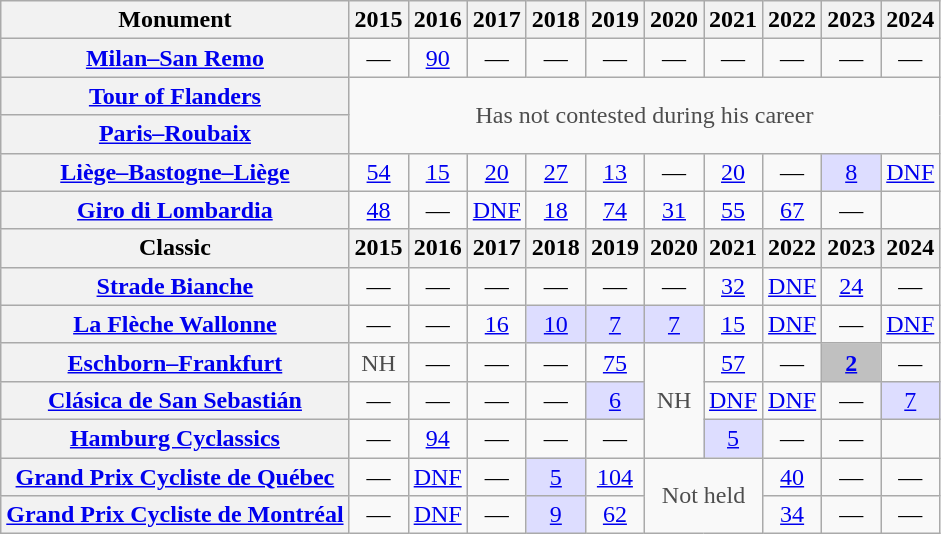<table class="wikitable plainrowheaders">
<tr>
<th>Monument</th>
<th scope="col">2015</th>
<th scope="col">2016</th>
<th scope="col">2017</th>
<th scope="col">2018</th>
<th scope="col">2019</th>
<th scope="col">2020</th>
<th scope="col">2021</th>
<th scope="col">2022</th>
<th scope="col">2023</th>
<th scope="col">2024</th>
</tr>
<tr style="text-align:center;">
<th scope="row"><a href='#'>Milan–San Remo</a></th>
<td>—</td>
<td><a href='#'>90</a></td>
<td>—</td>
<td>—</td>
<td>—</td>
<td>—</td>
<td>—</td>
<td>—</td>
<td>—</td>
<td>—</td>
</tr>
<tr style="text-align:center;">
<th scope="row"><a href='#'>Tour of Flanders</a></th>
<td style="color:#4d4d4d;" colspan=11 rowspan=2>Has not contested during his career</td>
</tr>
<tr style="text-align:center;">
<th scope="row"><a href='#'>Paris–Roubaix</a></th>
</tr>
<tr style="text-align:center;">
<th scope="row"><a href='#'>Liège–Bastogne–Liège</a></th>
<td><a href='#'>54</a></td>
<td><a href='#'>15</a></td>
<td><a href='#'>20</a></td>
<td><a href='#'>27</a></td>
<td><a href='#'>13</a></td>
<td>—</td>
<td><a href='#'>20</a></td>
<td>—</td>
<td style="background:#ddf;"><a href='#'>8</a></td>
<td><a href='#'>DNF</a></td>
</tr>
<tr style="text-align:center;">
<th scope="row"><a href='#'>Giro di Lombardia</a></th>
<td><a href='#'>48</a></td>
<td>—</td>
<td><a href='#'>DNF</a></td>
<td><a href='#'>18</a></td>
<td><a href='#'>74</a></td>
<td><a href='#'>31</a></td>
<td><a href='#'>55</a></td>
<td><a href='#'>67</a></td>
<td>—</td>
<td></td>
</tr>
<tr>
<th>Classic</th>
<th scope="col">2015</th>
<th scope="col">2016</th>
<th scope="col">2017</th>
<th scope="col">2018</th>
<th scope="col">2019</th>
<th scope="col">2020</th>
<th scope="col">2021</th>
<th scope="col">2022</th>
<th scope="col">2023</th>
<th scope="col">2024</th>
</tr>
<tr style="text-align:center;">
<th scope="row"><a href='#'>Strade Bianche</a></th>
<td>—</td>
<td>—</td>
<td>—</td>
<td>—</td>
<td>—</td>
<td>—</td>
<td><a href='#'>32</a></td>
<td><a href='#'>DNF</a></td>
<td><a href='#'>24</a></td>
<td>—</td>
</tr>
<tr style="text-align:center;">
<th scope="row"><a href='#'>La Flèche Wallonne</a></th>
<td>—</td>
<td>—</td>
<td><a href='#'>16</a></td>
<td style="background:#ddf;"><a href='#'>10</a></td>
<td style="background:#ddf;"><a href='#'>7</a></td>
<td style="background:#ddf;"><a href='#'>7</a></td>
<td><a href='#'>15</a></td>
<td><a href='#'>DNF</a></td>
<td>—</td>
<td><a href='#'>DNF</a></td>
</tr>
<tr style="text-align:center;">
<th scope="row"><a href='#'>Eschborn–Frankfurt</a></th>
<td style="color:#4d4d4d;">NH</td>
<td>—</td>
<td>—</td>
<td>—</td>
<td><a href='#'>75</a></td>
<td style="color:#4d4d4d;" rowspan=3>NH</td>
<td><a href='#'>57</a></td>
<td>—</td>
<td style="background:#C0C0C0;"><a href='#'><strong>2</strong></a></td>
<td>—</td>
</tr>
<tr style="text-align:center;">
<th scope="row"><a href='#'>Clásica de San Sebastián</a></th>
<td>—</td>
<td>—</td>
<td>—</td>
<td>—</td>
<td style="background:#ddf;"><a href='#'>6</a></td>
<td><a href='#'>DNF</a></td>
<td><a href='#'>DNF</a></td>
<td>—</td>
<td style="background:#ddf;"><a href='#'>7</a></td>
</tr>
<tr style="text-align:center;">
<th scope="row"><a href='#'>Hamburg Cyclassics</a></th>
<td>—</td>
<td><a href='#'>94</a></td>
<td>—</td>
<td>—</td>
<td>—</td>
<td style="background:#ddf;"><a href='#'>5</a></td>
<td>—</td>
<td>—</td>
</tr>
<tr style="text-align:center;">
<th scope="row"><a href='#'>Grand Prix Cycliste de Québec</a></th>
<td>—</td>
<td><a href='#'>DNF</a></td>
<td>—</td>
<td style="background:#ddf;"><a href='#'>5</a></td>
<td><a href='#'>104</a></td>
<td style="color:#4d4d4d;" rowspan=2 colspan=2>Not held</td>
<td><a href='#'>40</a></td>
<td>—</td>
<td>—</td>
</tr>
<tr style="text-align:center;">
<th scope="row"><a href='#'>Grand Prix Cycliste de Montréal</a></th>
<td>—</td>
<td><a href='#'>DNF</a></td>
<td>—</td>
<td style="background:#ddf;"><a href='#'>9</a></td>
<td><a href='#'>62</a></td>
<td><a href='#'>34</a></td>
<td>—</td>
<td>—</td>
</tr>
</table>
